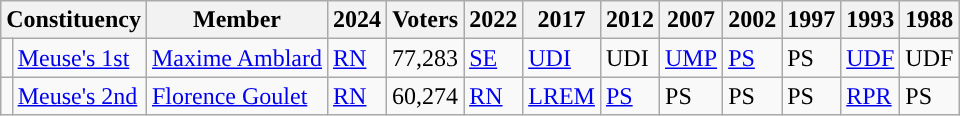<table class="wikitable sortable">
<tr>
<th colspan="2">Constituency</th>
<th>Member</th>
<th>2024</th>
<th>Voters</th>
<th>2022</th>
<th>2017</th>
<th>2012</th>
<th>2007</th>
<th>2002</th>
<th>1997</th>
<th>1993</th>
<th>1988</th>
</tr>
<tr>
<td style="background-color: "></td>
<td><a href='#'>Meuse's 1st</a></td>
<td><a href='#'>Maxime Amblard</a></td>
<td><a href='#'>RN</a></td>
<td>77,283</td>
<td><a href='#'>SE</a></td>
<td><a href='#'>UDI</a></td>
<td>UDI</td>
<td><a href='#'>UMP</a></td>
<td><a href='#'>PS</a></td>
<td>PS</td>
<td><a href='#'>UDF</a></td>
<td>UDF</td>
</tr>
<tr>
<td style="background-color: "></td>
<td><a href='#'>Meuse's 2nd</a></td>
<td><a href='#'>Florence Goulet</a></td>
<td><a href='#'>RN</a></td>
<td>60,274</td>
<td><a href='#'>RN</a></td>
<td><a href='#'>LREM</a></td>
<td><a href='#'>PS</a></td>
<td>PS</td>
<td>PS</td>
<td>PS</td>
<td><a href='#'>RPR</a></td>
<td>PS</td>
</tr>
</table>
